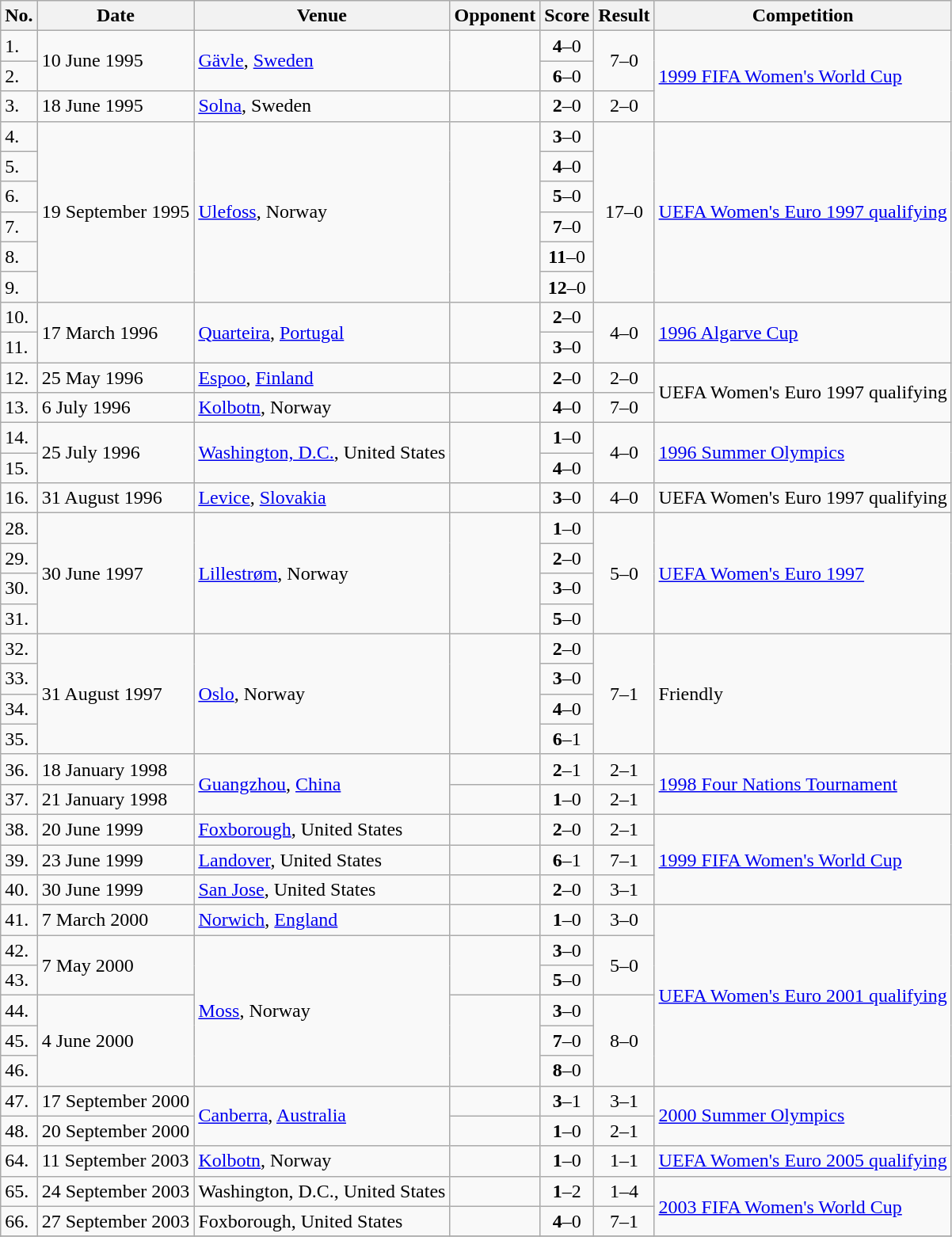<table class="wikitable">
<tr>
<th>No.</th>
<th>Date</th>
<th>Venue</th>
<th>Opponent</th>
<th>Score</th>
<th>Result</th>
<th>Competition</th>
</tr>
<tr>
<td>1.</td>
<td rowspan=2>10 June 1995</td>
<td rowspan=2><a href='#'>Gävle</a>, <a href='#'>Sweden</a></td>
<td rowspan=2></td>
<td align=center><strong>4</strong>–0</td>
<td rowspan=2 align=center>7–0</td>
<td rowspan=3><a href='#'>1999 FIFA Women's World Cup</a></td>
</tr>
<tr>
<td>2.</td>
<td align=center><strong>6</strong>–0</td>
</tr>
<tr>
<td>3.</td>
<td>18 June 1995</td>
<td><a href='#'>Solna</a>, Sweden</td>
<td></td>
<td align=center><strong>2</strong>–0</td>
<td align=center>2–0</td>
</tr>
<tr>
<td>4.</td>
<td rowspan=6>19 September 1995</td>
<td rowspan=6><a href='#'>Ulefoss</a>, Norway</td>
<td rowspan=6></td>
<td align=center><strong>3</strong>–0</td>
<td rowspan=6 align=center>17–0</td>
<td rowspan=6><a href='#'>UEFA Women's Euro 1997 qualifying</a></td>
</tr>
<tr>
<td>5.</td>
<td align=center><strong>4</strong>–0</td>
</tr>
<tr>
<td>6.</td>
<td align=center><strong>5</strong>–0</td>
</tr>
<tr>
<td>7.</td>
<td align=center><strong>7</strong>–0</td>
</tr>
<tr>
<td>8.</td>
<td align=center><strong>11</strong>–0</td>
</tr>
<tr>
<td>9.</td>
<td align=center><strong>12</strong>–0</td>
</tr>
<tr>
<td>10.</td>
<td rowspan=2>17 March 1996</td>
<td rowspan=2><a href='#'>Quarteira</a>, <a href='#'>Portugal</a></td>
<td rowspan=2></td>
<td align=center><strong>2</strong>–0</td>
<td rowspan=2 align=center>4–0</td>
<td rowspan=2><a href='#'>1996 Algarve Cup</a></td>
</tr>
<tr>
<td>11.</td>
<td align=center><strong>3</strong>–0</td>
</tr>
<tr>
<td>12.</td>
<td>25 May 1996</td>
<td><a href='#'>Espoo</a>, <a href='#'>Finland</a></td>
<td></td>
<td align=center><strong>2</strong>–0</td>
<td align=center>2–0</td>
<td rowspan=2>UEFA Women's Euro 1997 qualifying</td>
</tr>
<tr>
<td>13.</td>
<td>6 July 1996</td>
<td><a href='#'>Kolbotn</a>, Norway</td>
<td></td>
<td align=center><strong>4</strong>–0</td>
<td align=center>7–0</td>
</tr>
<tr>
<td>14.</td>
<td rowspan=2>25 July 1996</td>
<td rowspan=2><a href='#'>Washington, D.C.</a>, United States</td>
<td rowspan=2></td>
<td align=center><strong>1</strong>–0</td>
<td rowspan=2 align=center>4–0</td>
<td rowspan=2><a href='#'>1996 Summer Olympics</a></td>
</tr>
<tr>
<td>15.</td>
<td align=center><strong>4</strong>–0</td>
</tr>
<tr>
<td>16.</td>
<td>31 August 1996</td>
<td><a href='#'>Levice</a>, <a href='#'>Slovakia</a></td>
<td></td>
<td align=center><strong>3</strong>–0</td>
<td align=center>4–0</td>
<td>UEFA Women's Euro 1997 qualifying</td>
</tr>
<tr>
<td>28.</td>
<td rowspan=4>30 June 1997</td>
<td rowspan=4><a href='#'>Lillestrøm</a>, Norway</td>
<td rowspan=4></td>
<td align=center><strong>1</strong>–0</td>
<td rowspan=4 align=center>5–0</td>
<td rowspan=4><a href='#'>UEFA Women's Euro 1997</a></td>
</tr>
<tr>
<td>29.</td>
<td align=center><strong>2</strong>–0</td>
</tr>
<tr>
<td>30.</td>
<td align=center><strong>3</strong>–0</td>
</tr>
<tr>
<td>31.</td>
<td align=center><strong>5</strong>–0</td>
</tr>
<tr>
<td>32.</td>
<td rowspan=4>31 August 1997</td>
<td rowspan=4><a href='#'>Oslo</a>, Norway</td>
<td rowspan=4></td>
<td align=center><strong>2</strong>–0</td>
<td rowspan=4 align=center>7–1</td>
<td rowspan=4>Friendly</td>
</tr>
<tr>
<td>33.</td>
<td align=center><strong>3</strong>–0</td>
</tr>
<tr>
<td>34.</td>
<td align=center><strong>4</strong>–0</td>
</tr>
<tr>
<td>35.</td>
<td align=center><strong>6</strong>–1</td>
</tr>
<tr>
<td>36.</td>
<td>18 January 1998</td>
<td rowspan=2><a href='#'>Guangzhou</a>, <a href='#'>China</a></td>
<td></td>
<td align=center><strong>2</strong>–1</td>
<td align=center>2–1</td>
<td rowspan=2><a href='#'>1998 Four Nations Tournament</a></td>
</tr>
<tr>
<td>37.</td>
<td>21 January 1998</td>
<td></td>
<td align=center><strong>1</strong>–0</td>
<td align=center>2–1</td>
</tr>
<tr>
<td>38.</td>
<td>20 June 1999</td>
<td><a href='#'>Foxborough</a>, United States</td>
<td></td>
<td align=center><strong>2</strong>–0</td>
<td align=center>2–1</td>
<td rowspan=3><a href='#'>1999 FIFA Women's World Cup</a></td>
</tr>
<tr>
<td>39.</td>
<td>23 June 1999</td>
<td><a href='#'>Landover</a>, United States</td>
<td></td>
<td align=center><strong>6</strong>–1</td>
<td align=center>7–1</td>
</tr>
<tr>
<td>40.</td>
<td>30 June 1999</td>
<td><a href='#'>San Jose</a>, United States</td>
<td></td>
<td align=center><strong>2</strong>–0</td>
<td align=center>3–1</td>
</tr>
<tr>
<td>41.</td>
<td>7 March 2000</td>
<td><a href='#'>Norwich</a>, <a href='#'>England</a></td>
<td></td>
<td align=center><strong>1</strong>–0</td>
<td align=center>3–0</td>
<td rowspan=6><a href='#'>UEFA Women's Euro 2001 qualifying</a></td>
</tr>
<tr>
<td>42.</td>
<td rowspan=2>7 May 2000</td>
<td rowspan=5><a href='#'>Moss</a>, Norway</td>
<td rowspan=2></td>
<td align=center><strong>3</strong>–0</td>
<td rowspan=2 align=center>5–0</td>
</tr>
<tr>
<td>43.</td>
<td align=center><strong>5</strong>–0</td>
</tr>
<tr>
<td>44.</td>
<td rowspan=3>4 June 2000</td>
<td rowspan=3></td>
<td align=center><strong>3</strong>–0</td>
<td rowspan=3 align=center>8–0</td>
</tr>
<tr>
<td>45.</td>
<td align=center><strong>7</strong>–0</td>
</tr>
<tr>
<td>46.</td>
<td align=center><strong>8</strong>–0</td>
</tr>
<tr>
<td>47.</td>
<td>17 September 2000</td>
<td rowspan=2><a href='#'>Canberra</a>, <a href='#'>Australia</a></td>
<td></td>
<td align=center><strong>3</strong>–1</td>
<td align=center>3–1</td>
<td rowspan=2><a href='#'>2000 Summer Olympics</a></td>
</tr>
<tr>
<td>48.</td>
<td>20 September 2000</td>
<td></td>
<td align=center><strong>1</strong>–0</td>
<td align=center>2–1</td>
</tr>
<tr>
<td>64.</td>
<td>11 September 2003</td>
<td><a href='#'>Kolbotn</a>, Norway</td>
<td></td>
<td align=center><strong>1</strong>–0</td>
<td align=center>1–1</td>
<td><a href='#'>UEFA Women's Euro 2005 qualifying</a></td>
</tr>
<tr>
<td>65.</td>
<td>24 September 2003</td>
<td>Washington, D.C., United States</td>
<td></td>
<td align=center><strong>1</strong>–2</td>
<td align=center>1–4</td>
<td rowspan=2><a href='#'>2003 FIFA Women's World Cup</a></td>
</tr>
<tr>
<td>66.</td>
<td>27 September 2003</td>
<td>Foxborough, United States</td>
<td></td>
<td align=center><strong>4</strong>–0</td>
<td align=center>7–1</td>
</tr>
<tr>
</tr>
</table>
